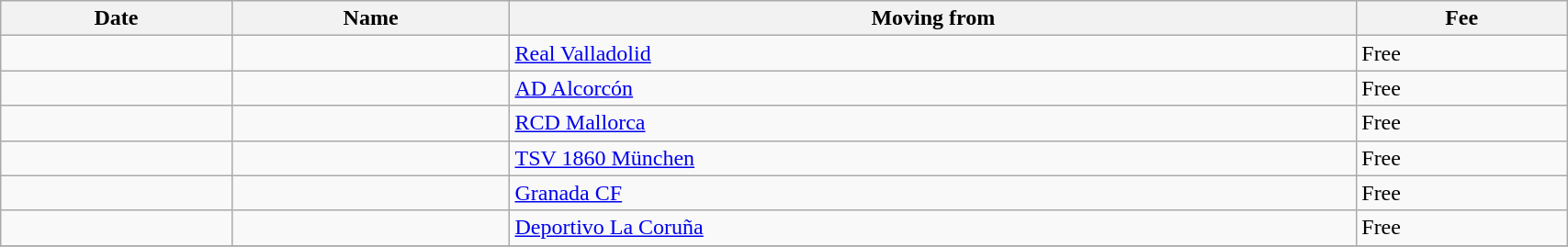<table class="wikitable sortable" width=90%>
<tr>
<th>Date</th>
<th>Name</th>
<th>Moving from</th>
<th>Fee</th>
</tr>
<tr>
<td></td>
<td> </td>
<td> <a href='#'>Real Valladolid</a></td>
<td>Free</td>
</tr>
<tr>
<td></td>
<td> </td>
<td> <a href='#'>AD Alcorcón</a></td>
<td>Free</td>
</tr>
<tr>
<td></td>
<td> </td>
<td> <a href='#'>RCD Mallorca</a></td>
<td>Free</td>
</tr>
<tr>
<td></td>
<td> </td>
<td> <a href='#'>TSV 1860 München</a></td>
<td>Free</td>
</tr>
<tr>
<td></td>
<td> </td>
<td> <a href='#'>Granada CF</a></td>
<td>Free</td>
</tr>
<tr>
<td></td>
<td> </td>
<td> <a href='#'>Deportivo La Coruña</a></td>
<td>Free</td>
</tr>
<tr>
</tr>
</table>
